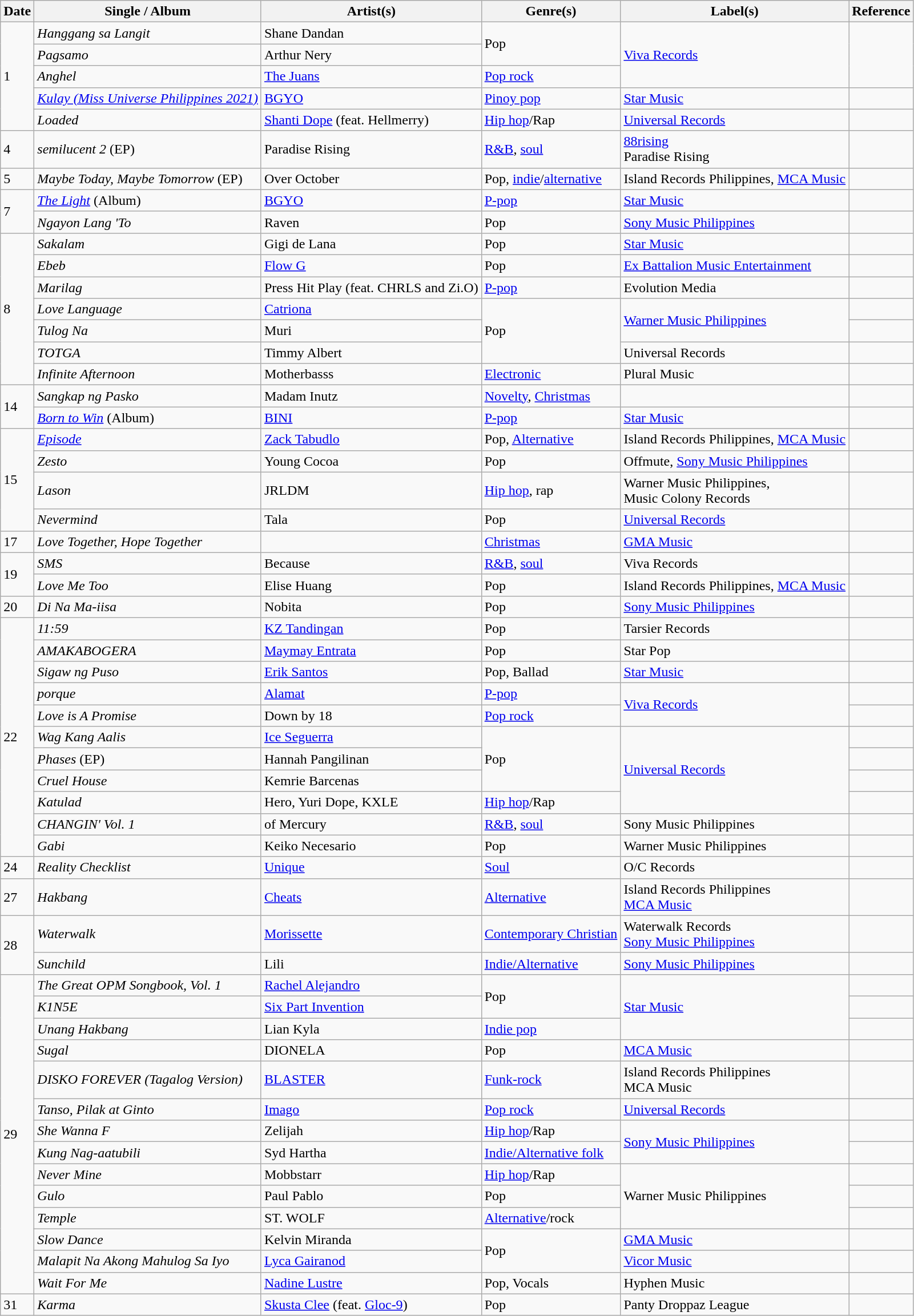<table class="wikitable">
<tr>
<th>Date</th>
<th>Single / Album</th>
<th>Artist(s)</th>
<th>Genre(s)</th>
<th>Label(s)</th>
<th>Reference</th>
</tr>
<tr>
<td rowspan="5">1</td>
<td><em>Hanggang sa Langit</em></td>
<td>Shane Dandan</td>
<td rowspan="2">Pop</td>
<td rowspan="3"><a href='#'>Viva Records</a></td>
<td rowspan="3"></td>
</tr>
<tr>
<td><em>Pagsamo</em></td>
<td>Arthur Nery</td>
</tr>
<tr>
<td><em>Anghel</em></td>
<td><a href='#'>The Juans</a></td>
<td><a href='#'>Pop rock</a></td>
</tr>
<tr>
<td><em><a href='#'>Kulay (Miss Universe Philippines 2021)</a></em></td>
<td><a href='#'>BGYO</a></td>
<td><a href='#'>Pinoy pop</a></td>
<td><a href='#'>Star Music</a></td>
<td></td>
</tr>
<tr>
<td><em>Loaded</em></td>
<td><a href='#'>Shanti Dope</a> (feat. Hellmerry)</td>
<td><a href='#'>Hip hop</a>/Rap</td>
<td><a href='#'>Universal Records</a></td>
<td></td>
</tr>
<tr>
<td>4</td>
<td><em>semilucent 2</em> (EP)</td>
<td>Paradise Rising</td>
<td><a href='#'>R&B</a>, <a href='#'>soul</a></td>
<td><a href='#'>88rising</a><br>Paradise Rising</td>
<td></td>
</tr>
<tr>
<td>5</td>
<td><em>Maybe Today, Maybe Tomorrow</em> (EP)</td>
<td>Over October</td>
<td>Pop, <a href='#'>indie</a>/<a href='#'>alternative</a></td>
<td>Island Records Philippines, <a href='#'>MCA Music</a></td>
<td></td>
</tr>
<tr>
<td rowspan="2">7</td>
<td><em><a href='#'>The Light</a></em> (Album)</td>
<td><a href='#'>BGYO</a></td>
<td><a href='#'>P-pop</a></td>
<td><a href='#'>Star Music</a></td>
<td></td>
</tr>
<tr>
<td><em>Ngayon Lang 'To</em></td>
<td>Raven</td>
<td>Pop</td>
<td><a href='#'>Sony Music Philippines</a></td>
<td></td>
</tr>
<tr>
<td rowspan="7">8</td>
<td><em>Sakalam</em></td>
<td>Gigi de Lana</td>
<td>Pop</td>
<td><a href='#'>Star Music</a></td>
<td></td>
</tr>
<tr>
<td><em>Ebeb</em></td>
<td><a href='#'>Flow G</a></td>
<td>Pop</td>
<td><a href='#'>Ex Battalion Music Entertainment</a></td>
<td></td>
</tr>
<tr>
<td><em>Marilag</em></td>
<td>Press Hit Play (feat. CHRLS and Zi.O)</td>
<td><a href='#'>P-pop</a></td>
<td>Evolution Media</td>
<td></td>
</tr>
<tr>
<td><em>Love Language</em></td>
<td><a href='#'>Catriona</a></td>
<td rowspan="3">Pop</td>
<td rowspan="2"><a href='#'>Warner Music Philippines</a></td>
<td></td>
</tr>
<tr>
<td><em>Tulog Na</em></td>
<td>Muri</td>
<td></td>
</tr>
<tr>
<td><em>TOTGA</em></td>
<td>Timmy Albert</td>
<td>Universal Records</td>
<td></td>
</tr>
<tr>
<td><em>Infinite Afternoon</em></td>
<td>Motherbasss</td>
<td><a href='#'>Electronic</a></td>
<td>Plural Music</td>
<td></td>
</tr>
<tr>
<td rowspan="2">14</td>
<td><em>Sangkap ng Pasko</em></td>
<td>Madam Inutz</td>
<td><a href='#'>Novelty</a>, <a href='#'>Christmas</a></td>
<td></td>
<td></td>
</tr>
<tr>
<td><em><a href='#'>Born to Win</a></em> (Album)</td>
<td><a href='#'>BINI</a></td>
<td><a href='#'>P-pop</a></td>
<td><a href='#'>Star Music</a></td>
<td></td>
</tr>
<tr>
<td rowspan="4">15</td>
<td><em><a href='#'>Episode</a></em></td>
<td><a href='#'>Zack Tabudlo</a></td>
<td>Pop, <a href='#'>Alternative</a></td>
<td>Island Records Philippines, <a href='#'>MCA Music</a></td>
<td></td>
</tr>
<tr>
<td><em>Zesto</em></td>
<td>Young Cocoa</td>
<td>Pop</td>
<td>Offmute, <a href='#'>Sony Music Philippines</a></td>
<td></td>
</tr>
<tr>
<td><em>Lason</em></td>
<td>JRLDM</td>
<td><a href='#'>Hip hop</a>, rap</td>
<td>Warner Music Philippines,<br>Music Colony Records</td>
<td></td>
</tr>
<tr>
<td><em>Nevermind</em></td>
<td>Tala</td>
<td>Pop</td>
<td><a href='#'>Universal Records</a></td>
<td></td>
</tr>
<tr>
<td>17</td>
<td><em>Love Together, Hope Together</em></td>
<td></td>
<td><a href='#'>Christmas</a></td>
<td><a href='#'>GMA Music</a></td>
<td></td>
</tr>
<tr>
<td rowspan="2">19</td>
<td><em>SMS</em></td>
<td>Because</td>
<td><a href='#'>R&B</a>, <a href='#'>soul</a></td>
<td>Viva Records</td>
<td></td>
</tr>
<tr>
<td><em>Love Me Too</em></td>
<td>Elise Huang</td>
<td>Pop</td>
<td>Island Records Philippines, <a href='#'>MCA Music</a></td>
<td></td>
</tr>
<tr>
<td>20</td>
<td><em>Di Na Ma-iisa</em></td>
<td>Nobita</td>
<td>Pop</td>
<td><a href='#'>Sony Music Philippines</a></td>
<td></td>
</tr>
<tr>
<td rowspan="11">22</td>
<td><em>11:59</em></td>
<td><a href='#'>KZ Tandingan</a></td>
<td>Pop</td>
<td>Tarsier Records</td>
<td></td>
</tr>
<tr>
<td><em>AMAKABOGERA</em></td>
<td><a href='#'>Maymay Entrata</a></td>
<td>Pop</td>
<td>Star Pop</td>
<td></td>
</tr>
<tr>
<td><em>Sigaw ng Puso</em></td>
<td><a href='#'>Erik Santos</a></td>
<td>Pop, Ballad</td>
<td><a href='#'>Star Music</a></td>
<td></td>
</tr>
<tr>
<td><em>porque</em></td>
<td><a href='#'>Alamat</a></td>
<td><a href='#'>P-pop</a></td>
<td rowspan="2"><a href='#'>Viva Records</a></td>
<td></td>
</tr>
<tr>
<td><em>Love is A Promise</em></td>
<td>Down by 18</td>
<td><a href='#'>Pop rock</a></td>
<td></td>
</tr>
<tr>
<td><em>Wag Kang Aalis</em></td>
<td><a href='#'>Ice Seguerra</a></td>
<td rowspan="3">Pop</td>
<td rowspan="4"><a href='#'>Universal Records</a></td>
<td></td>
</tr>
<tr>
<td><em>Phases</em> (EP)</td>
<td>Hannah Pangilinan</td>
<td></td>
</tr>
<tr>
<td><em>Cruel House</em></td>
<td>Kemrie Barcenas</td>
<td></td>
</tr>
<tr>
<td><em>Katulad</em></td>
<td>Hero, Yuri Dope, KXLE</td>
<td><a href='#'>Hip hop</a>/Rap</td>
<td></td>
</tr>
<tr>
<td><em>CHANGIN' Vol. 1</em></td>
<td>of Mercury</td>
<td><a href='#'>R&B</a>, <a href='#'>soul</a></td>
<td>Sony Music Philippines</td>
<td></td>
</tr>
<tr>
<td><em>Gabi</em></td>
<td>Keiko Necesario</td>
<td>Pop</td>
<td>Warner Music Philippines</td>
<td></td>
</tr>
<tr>
<td>24</td>
<td><em>Reality Checklist</em></td>
<td><a href='#'>Unique</a></td>
<td><a href='#'>Soul</a></td>
<td>O/C Records</td>
<td></td>
</tr>
<tr>
<td>27</td>
<td><em>Hakbang</em></td>
<td><a href='#'>Cheats</a></td>
<td><a href='#'>Alternative</a></td>
<td>Island Records Philippines<br><a href='#'>MCA Music</a></td>
<td></td>
</tr>
<tr>
<td rowspan="2">28</td>
<td><em>Waterwalk</em></td>
<td><a href='#'>Morissette</a></td>
<td><a href='#'>Contemporary Christian</a></td>
<td>Waterwalk Records<br><a href='#'>Sony Music Philippines</a></td>
<td></td>
</tr>
<tr>
<td><em>Sunchild</em></td>
<td>Lili</td>
<td><a href='#'>Indie/Alternative</a></td>
<td><a href='#'>Sony Music Philippines</a></td>
<td></td>
</tr>
<tr>
<td rowspan="14">29</td>
<td><em>The Great OPM Songbook, Vol. 1</em></td>
<td><a href='#'>Rachel Alejandro</a></td>
<td rowspan="2">Pop</td>
<td rowspan="3"><a href='#'>Star Music</a></td>
<td></td>
</tr>
<tr>
<td><em>K1N5E</em></td>
<td><a href='#'>Six Part Invention</a></td>
<td></td>
</tr>
<tr>
<td><em>Unang Hakbang</em></td>
<td>Lian Kyla</td>
<td><a href='#'>Indie pop</a></td>
<td></td>
</tr>
<tr>
<td><em>Sugal</em></td>
<td>DIONELA</td>
<td>Pop</td>
<td><a href='#'>MCA Music</a></td>
<td></td>
</tr>
<tr>
<td><em>DISKO FOREVER (Tagalog Version)</em></td>
<td><a href='#'>BLASTER</a></td>
<td><a href='#'>Funk-rock</a></td>
<td>Island Records Philippines<br>MCA Music</td>
<td></td>
</tr>
<tr>
<td><em>Tanso, Pilak at Ginto</em></td>
<td><a href='#'>Imago</a></td>
<td><a href='#'>Pop rock</a></td>
<td><a href='#'>Universal Records</a></td>
<td></td>
</tr>
<tr>
<td><em>She Wanna F</em></td>
<td>Zelijah</td>
<td><a href='#'>Hip hop</a>/Rap</td>
<td rowspan="2"><a href='#'>Sony Music Philippines</a></td>
<td></td>
</tr>
<tr>
<td><em>Kung Nag-aatubili</em></td>
<td>Syd Hartha</td>
<td><a href='#'>Indie/Alternative folk</a></td>
<td></td>
</tr>
<tr>
<td><em>Never Mine</em></td>
<td>Mobbstarr</td>
<td><a href='#'>Hip hop</a>/Rap</td>
<td rowspan="3">Warner Music Philippines</td>
<td></td>
</tr>
<tr>
<td><em>Gulo</em></td>
<td>Paul Pablo</td>
<td>Pop</td>
<td></td>
</tr>
<tr>
<td><em>Temple</em></td>
<td>ST. WOLF</td>
<td><a href='#'>Alternative</a>/rock</td>
<td></td>
</tr>
<tr>
<td><em>Slow Dance</em></td>
<td>Kelvin Miranda</td>
<td rowspan="2">Pop</td>
<td><a href='#'>GMA Music</a></td>
<td></td>
</tr>
<tr>
<td><em>Malapit Na Akong Mahulog Sa Iyo</em></td>
<td><a href='#'>Lyca Gairanod</a></td>
<td><a href='#'>Vicor Music</a></td>
<td></td>
</tr>
<tr>
<td><em>Wait For Me</em></td>
<td><a href='#'>Nadine Lustre</a></td>
<td>Pop, Vocals</td>
<td>Hyphen Music</td>
<td></td>
</tr>
<tr>
<td>31</td>
<td><em>Karma</em></td>
<td><a href='#'>Skusta Clee</a> (feat. <a href='#'>Gloc-9</a>)</td>
<td>Pop</td>
<td>Panty Droppaz League</td>
<td></td>
</tr>
</table>
